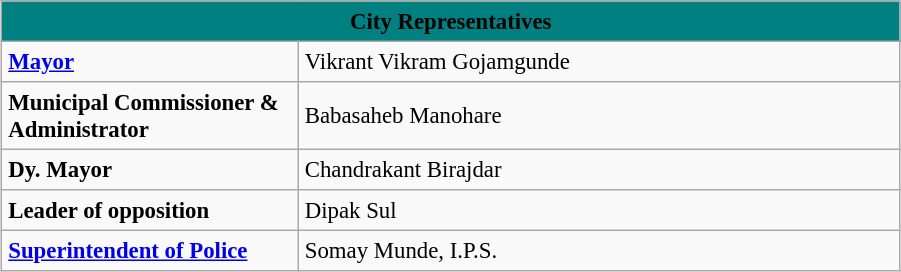<table border="1" cellpadding="4" cellspacing="0"  style="margin:auto; width:600px; margin:0 0 1em 1em; background:#f9f9f9; border:1px #aaa solid; border-collapse:collapse; font-size:95%;">
<tr>
<td colspan="3"  style="background:teal; text-align:center;"><strong>City Representatives</strong></td>
</tr>
<tr>
<td style="width:33%;"><strong><a href='#'>Mayor</a></strong></td>
<td>Vikrant Vikram Gojamgunde</td>
</tr>
<tr>
<td><strong>Municipal Commissioner & Administrator</strong></td>
<td>Babasaheb Manohare</td>
</tr>
<tr>
<td><strong>Dy. Mayor</strong></td>
<td>Chandrakant Birajdar</td>
</tr>
<tr>
<td><strong>Leader of opposition</strong></td>
<td>Dipak Sul</td>
</tr>
<tr>
<td><strong><a href='#'>Superintendent of Police</a></strong></td>
<td>Somay Munde, I.P.S.</td>
</tr>
</table>
